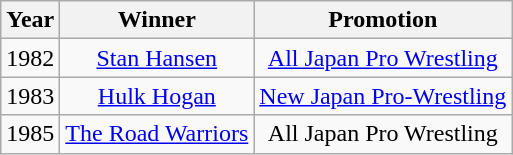<table class="wikitable sortable" style="text-align: center">
<tr>
<th>Year</th>
<th>Winner</th>
<th>Promotion</th>
</tr>
<tr>
<td>1982</td>
<td><a href='#'>Stan Hansen</a></td>
<td><a href='#'>All Japan Pro Wrestling</a></td>
</tr>
<tr>
<td>1983</td>
<td><a href='#'>Hulk Hogan</a></td>
<td><a href='#'>New Japan Pro-Wrestling</a></td>
</tr>
<tr>
<td>1985</td>
<td><a href='#'>The Road Warriors</a></td>
<td>All Japan Pro Wrestling</td>
</tr>
</table>
